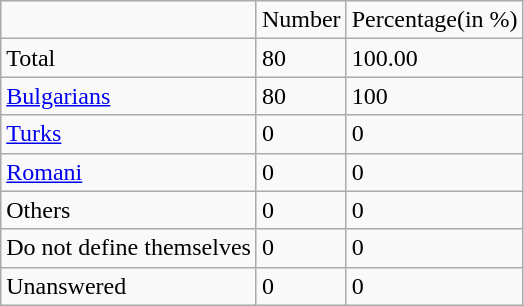<table class="wikitable">
<tr>
<td></td>
<td>Number</td>
<td>Percentage(in %)</td>
</tr>
<tr>
<td>Total</td>
<td>80</td>
<td>100.00</td>
</tr>
<tr>
<td><a href='#'>Bulgarians</a></td>
<td>80</td>
<td>100</td>
</tr>
<tr>
<td><a href='#'>Turks</a></td>
<td>0</td>
<td>0</td>
</tr>
<tr>
<td><a href='#'>Romani</a></td>
<td>0</td>
<td>0</td>
</tr>
<tr>
<td>Others</td>
<td>0</td>
<td>0</td>
</tr>
<tr>
<td>Do not define themselves</td>
<td>0</td>
<td>0</td>
</tr>
<tr>
<td>Unanswered</td>
<td>0</td>
<td>0</td>
</tr>
</table>
